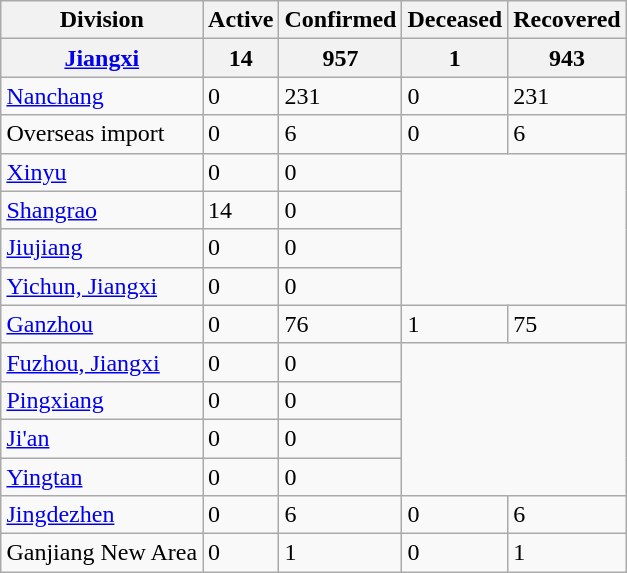<table class="wikitable sortable" align="right">
<tr>
<th>Division</th>
<th>Active</th>
<th>Confirmed</th>
<th>Deceased</th>
<th>Recovered</th>
</tr>
<tr>
<th><a href='#'>Jiangxi</a></th>
<th>14</th>
<th>957</th>
<th>1</th>
<th>943</th>
</tr>
<tr>
<td><a href='#'>Nanchang</a></td>
<td>0</td>
<td>231</td>
<td>0</td>
<td>231</td>
</tr>
<tr>
<td>Overseas import</td>
<td>0</td>
<td>6</td>
<td>0</td>
<td>6</td>
</tr>
<tr>
<td><a href='#'>Xinyu</a></td>
<td>0</td>
<td>0</td>
</tr>
<tr>
<td><a href='#'>Shangrao</a></td>
<td>14</td>
<td>0</td>
</tr>
<tr>
<td><a href='#'>Jiujiang</a></td>
<td>0</td>
<td>0</td>
</tr>
<tr>
<td><a href='#'>Yichun, Jiangxi</a></td>
<td>0</td>
<td>0</td>
</tr>
<tr>
<td><a href='#'>Ganzhou</a></td>
<td>0</td>
<td>76</td>
<td>1</td>
<td>75</td>
</tr>
<tr>
<td><a href='#'>Fuzhou, Jiangxi</a></td>
<td>0</td>
<td>0</td>
</tr>
<tr>
<td><a href='#'>Pingxiang</a></td>
<td>0</td>
<td>0</td>
</tr>
<tr>
<td><a href='#'>Ji'an</a></td>
<td>0</td>
<td>0</td>
</tr>
<tr>
<td><a href='#'>Yingtan</a></td>
<td>0</td>
<td>0</td>
</tr>
<tr>
<td><a href='#'>Jingdezhen</a></td>
<td>0</td>
<td>6</td>
<td>0</td>
<td>6</td>
</tr>
<tr>
<td>Ganjiang New Area</td>
<td>0</td>
<td>1</td>
<td>0</td>
<td>1</td>
</tr>
</table>
